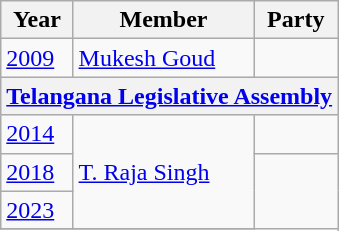<table class="wikitable sortable">
<tr>
<th>Year</th>
<th>Member</th>
<th colspan=2>Party</th>
</tr>
<tr>
<td><a href='#'>2009</a></td>
<td><a href='#'>Mukesh Goud</a></td>
<td></td>
</tr>
<tr>
<th colspan=4><a href='#'>Telangana Legislative Assembly</a></th>
</tr>
<tr>
<td><a href='#'>2014</a></td>
<td rowspan=3><a href='#'>T. Raja Singh</a></td>
<td></td>
</tr>
<tr>
<td><a href='#'>2018</a></td>
</tr>
<tr>
<td><a href='#'>2023</a></td>
</tr>
<tr>
</tr>
</table>
